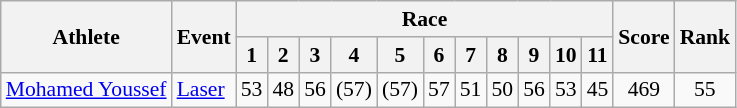<table class=wikitable style="font-size:90%">
<tr>
<th rowspan="2">Athlete</th>
<th rowspan="2">Event</th>
<th colspan="11">Race</th>
<th rowspan="2">Score</th>
<th rowspan="2">Rank</th>
</tr>
<tr>
<th>1</th>
<th>2</th>
<th>3</th>
<th>4</th>
<th>5</th>
<th>6</th>
<th>7</th>
<th>8</th>
<th>9</th>
<th>10</th>
<th>11</th>
</tr>
<tr>
<td><a href='#'>Mohamed Youssef</a></td>
<td><a href='#'>Laser</a></td>
<td>53</td>
<td>48</td>
<td>56</td>
<td>(57)</td>
<td>(57)</td>
<td>57</td>
<td>51</td>
<td>50</td>
<td>56</td>
<td>53</td>
<td>45</td>
<td align=center>469</td>
<td align=center>55</td>
</tr>
</table>
